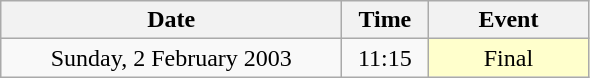<table class = "wikitable" style="text-align:center;">
<tr>
<th width=220>Date</th>
<th width=50>Time</th>
<th width=100>Event</th>
</tr>
<tr>
<td>Sunday, 2 February 2003</td>
<td>11:15</td>
<td bgcolor=ffffcc>Final</td>
</tr>
</table>
